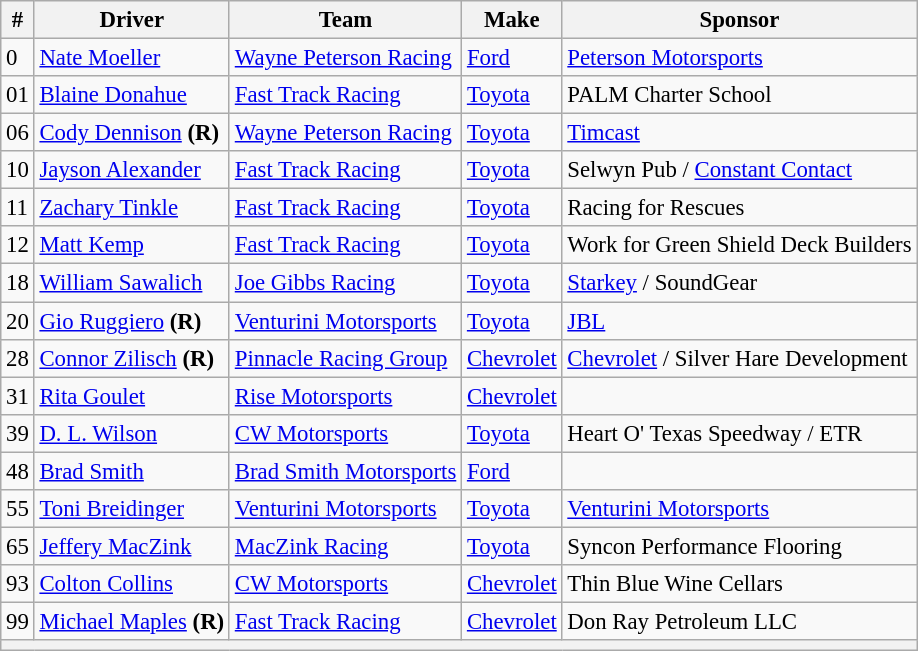<table class="wikitable" style="font-size: 95%;">
<tr>
<th>#</th>
<th>Driver</th>
<th>Team</th>
<th>Make</th>
<th>Sponsor</th>
</tr>
<tr>
<td>0</td>
<td><a href='#'>Nate Moeller</a></td>
<td><a href='#'>Wayne Peterson Racing</a></td>
<td><a href='#'>Ford</a></td>
<td><a href='#'>Peterson Motorsports</a></td>
</tr>
<tr>
<td>01</td>
<td><a href='#'>Blaine Donahue</a></td>
<td><a href='#'>Fast Track Racing</a></td>
<td><a href='#'>Toyota</a></td>
<td>PALM Charter School</td>
</tr>
<tr>
<td>06</td>
<td><a href='#'>Cody Dennison</a> <strong>(R)</strong></td>
<td><a href='#'>Wayne Peterson Racing</a></td>
<td><a href='#'>Toyota</a></td>
<td><a href='#'>Timcast</a></td>
</tr>
<tr>
<td>10</td>
<td><a href='#'>Jayson Alexander</a></td>
<td><a href='#'>Fast Track Racing</a></td>
<td><a href='#'>Toyota</a></td>
<td>Selwyn Pub / <a href='#'>Constant Contact</a></td>
</tr>
<tr>
<td>11</td>
<td><a href='#'>Zachary Tinkle</a></td>
<td><a href='#'>Fast Track Racing</a></td>
<td><a href='#'>Toyota</a></td>
<td>Racing for Rescues</td>
</tr>
<tr>
<td>12</td>
<td><a href='#'>Matt Kemp</a></td>
<td><a href='#'>Fast Track Racing</a></td>
<td><a href='#'>Toyota</a></td>
<td>Work for Green Shield Deck Builders</td>
</tr>
<tr>
<td>18</td>
<td><a href='#'>William Sawalich</a></td>
<td><a href='#'>Joe Gibbs Racing</a></td>
<td><a href='#'>Toyota</a></td>
<td><a href='#'>Starkey</a> / SoundGear</td>
</tr>
<tr>
<td>20</td>
<td><a href='#'>Gio Ruggiero</a> <strong>(R)</strong></td>
<td><a href='#'>Venturini Motorsports</a></td>
<td><a href='#'>Toyota</a></td>
<td><a href='#'>JBL</a></td>
</tr>
<tr>
<td>28</td>
<td><a href='#'>Connor Zilisch</a> <strong>(R)</strong></td>
<td><a href='#'>Pinnacle Racing Group</a></td>
<td><a href='#'>Chevrolet</a></td>
<td><a href='#'>Chevrolet</a> / Silver Hare Development</td>
</tr>
<tr>
<td>31</td>
<td><a href='#'>Rita Goulet</a></td>
<td><a href='#'>Rise Motorsports</a></td>
<td><a href='#'>Chevrolet</a></td>
<td></td>
</tr>
<tr>
<td>39</td>
<td><a href='#'>D. L. Wilson</a></td>
<td><a href='#'>CW Motorsports</a></td>
<td><a href='#'>Toyota</a></td>
<td>Heart O' Texas Speedway / ETR</td>
</tr>
<tr>
<td>48</td>
<td><a href='#'>Brad Smith</a></td>
<td><a href='#'>Brad Smith Motorsports</a></td>
<td><a href='#'>Ford</a></td>
<td></td>
</tr>
<tr>
<td>55</td>
<td><a href='#'>Toni Breidinger</a></td>
<td><a href='#'>Venturini Motorsports</a></td>
<td><a href='#'>Toyota</a></td>
<td><a href='#'>Venturini Motorsports</a></td>
</tr>
<tr>
<td>65</td>
<td nowrap=""><a href='#'>Jeffery MacZink</a></td>
<td><a href='#'>MacZink Racing</a></td>
<td><a href='#'>Toyota</a></td>
<td>Syncon Performance Flooring</td>
</tr>
<tr>
<td>93</td>
<td><a href='#'>Colton Collins</a></td>
<td><a href='#'>CW Motorsports</a></td>
<td><a href='#'>Chevrolet</a></td>
<td>Thin Blue Wine Cellars</td>
</tr>
<tr>
<td>99</td>
<td nowrap=""><a href='#'>Michael Maples</a> <strong>(R)</strong></td>
<td><a href='#'>Fast Track Racing</a></td>
<td><a href='#'>Chevrolet</a></td>
<td>Don Ray Petroleum LLC</td>
</tr>
<tr>
<th colspan="5"></th>
</tr>
</table>
